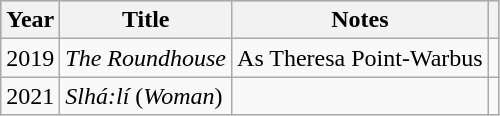<table class="wikitable sortable">
<tr style="background:#b0c4de; text-align:center;">
<th>Year</th>
<th>Title</th>
<th scope="col" class="unsortable">Notes</th>
<th scope="col" class="unsortable"></th>
</tr>
<tr>
<td>2019</td>
<td><em>The Roundhouse</em></td>
<td>As Theresa Point-Warbus</td>
<td><br></td>
</tr>
<tr>
<td>2021</td>
<td><em>Slhá:lí</em> (<em>Woman</em>)</td>
<td></td>
<td><br></td>
</tr>
</table>
